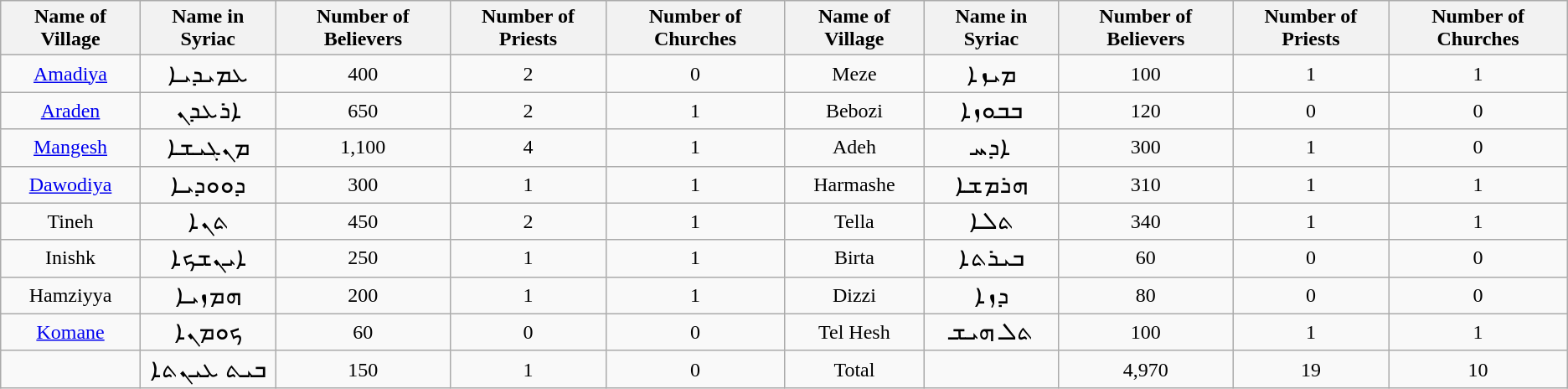<table class="wikitable" style="text-align:center">
<tr>
<th>Name of Village</th>
<th>Name in Syriac</th>
<th>Number of Believers</th>
<th>Number of Priests</th>
<th>Number of Churches</th>
<th>Name of Village</th>
<th>Name in Syriac</th>
<th>Number of Believers</th>
<th>Number of Priests</th>
<th>Number of Churches</th>
</tr>
<tr>
<td><a href='#'>Amadiya</a></td>
<td><big>ܥܡܝܕܝܐ</big></td>
<td>400</td>
<td>2</td>
<td>0</td>
<td>Meze</td>
<td><big>ܡܝܙܐ</big></td>
<td>100</td>
<td>1</td>
<td>1</td>
</tr>
<tr>
<td><a href='#'>Araden</a></td>
<td><big>ܐܪܥܕܢ</big></td>
<td>650</td>
<td>2</td>
<td>1</td>
<td>Bebozi</td>
<td><big>ܒܒܘܙܐ</big></td>
<td>120</td>
<td>0</td>
<td>0</td>
</tr>
<tr>
<td><a href='#'>Mangesh</a></td>
<td><big>ܡܢܓܝܫܐ</big></td>
<td>1,100</td>
<td>4</td>
<td>1</td>
<td>Adeh</td>
<td><big>ܐܕܚ</big></td>
<td>300</td>
<td>1</td>
<td>0</td>
</tr>
<tr>
<td><a href='#'>Dawodiya</a></td>
<td><big>ܕܘܘܕܝܐ</big></td>
<td>300</td>
<td>1</td>
<td>1</td>
<td>Harmashe</td>
<td><big>ܗܪܡܫܐ</big></td>
<td>310</td>
<td>1</td>
<td>1</td>
</tr>
<tr>
<td>Tineh</td>
<td><big>ܬܢܐ</big></td>
<td>450</td>
<td>2</td>
<td>1</td>
<td>Tella</td>
<td><big>ܬܠܐ</big></td>
<td>340</td>
<td>1</td>
<td>1</td>
</tr>
<tr>
<td>Inishk</td>
<td><big>ܐܝܢܫܟܐ</big></td>
<td>250</td>
<td>1</td>
<td>1</td>
<td>Birta</td>
<td><big>ܒܝܪܬܐ</big></td>
<td>60</td>
<td>0</td>
<td>0</td>
</tr>
<tr>
<td>Hamziyya</td>
<td><big>ܗܡܙܝܐ</big></td>
<td>200</td>
<td>1</td>
<td>1</td>
<td>Dizzi</td>
<td><big>ܕܙܐ</big></td>
<td>80</td>
<td>0</td>
<td>0</td>
</tr>
<tr>
<td><a href='#'>Komane</a></td>
<td><big>ܟܘܡܢܐ</big></td>
<td>60</td>
<td>0</td>
<td>0</td>
<td>Tel Hesh</td>
<td><big>ܬܠ ܗܝܫ</big></td>
<td>100</td>
<td>1</td>
<td>1</td>
</tr>
<tr>
<td></td>
<td><big>ܒܝܬ ܥܝܢܬܐ</big></td>
<td>150</td>
<td>1</td>
<td>0</td>
<td>Total</td>
<td><big></big></td>
<td>4,970</td>
<td>19</td>
<td>10</td>
</tr>
</table>
